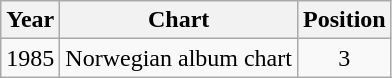<table class="wikitable">
<tr>
<th>Year</th>
<th>Chart</th>
<th>Position</th>
</tr>
<tr>
<td>1985</td>
<td>Norwegian album chart</td>
<td align="center">3</td>
</tr>
</table>
